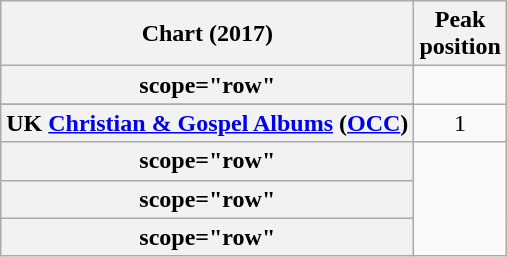<table class="wikitable sortable plainrowheaders" style="text-align:center">
<tr>
<th>Chart (2017)</th>
<th>Peak<br>position</th>
</tr>
<tr>
<th>scope="row" </th>
</tr>
<tr>
</tr>
<tr>
<th scope="row">UK <a href='#'>Christian & Gospel Albums</a> (<a href='#'>OCC</a>)</th>
<td>1</td>
</tr>
<tr>
<th>scope="row" </th>
</tr>
<tr>
<th>scope="row" </th>
</tr>
<tr>
<th>scope="row" </th>
</tr>
</table>
